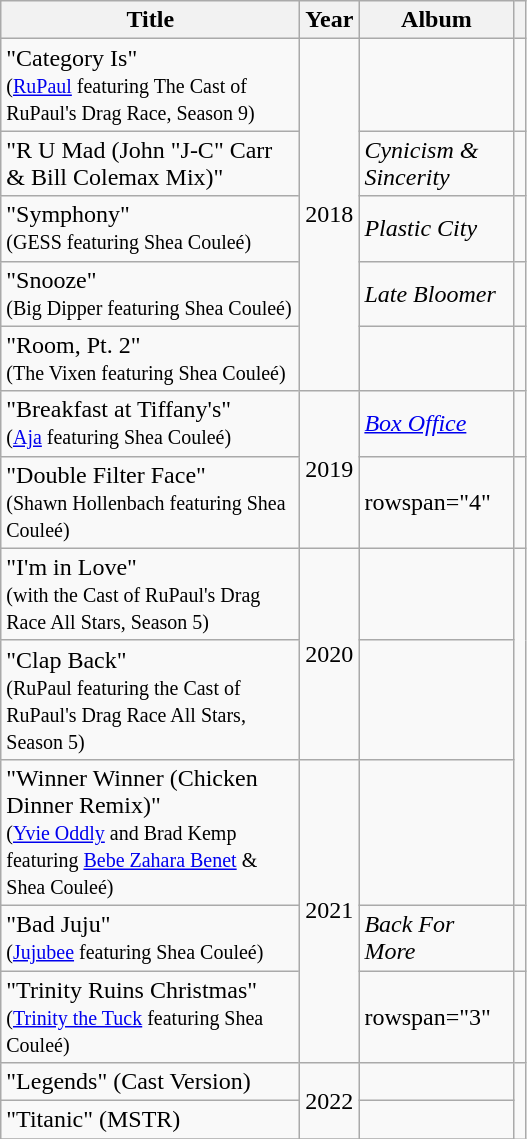<table class="wikitable plainrowheaders sortable" style="text-align:left;">
<tr>
<th scope="col"  style="width:12em;">Title</th>
<th scope="col"  style="width:2em;">Year</th>
<th scope="col"  style="width:6em;">Album</th>
<th rowspan="1"  style="text-align: center;" class="unsortable"></th>
</tr>
<tr>
<td>"Category Is"<br><small>(<a href='#'>RuPaul</a> featuring The Cast of RuPaul's Drag Race, Season 9)</small></td>
<td rowspan="5">2018</td>
<td></td>
<td style="text-align: center;"></td>
</tr>
<tr>
<td scope="row">"R U Mad (John "J-C" Carr & Bill Colemax Mix)"<br></td>
<td><em>Cynicism & Sincerity</em></td>
<td style="text-align: center;"></td>
</tr>
<tr n>
<td>"Symphony"<br><small>(GESS featuring Shea Couleé)</small></td>
<td><em>Plastic City</em></td>
<td style="text-align: center;"></td>
</tr>
<tr>
<td>"Snooze"<br><small>(Big Dipper featuring Shea Couleé)</small></td>
<td><em>Late Bloomer</em></td>
<td style="text-align: center;"></td>
</tr>
<tr>
<td>"Room, Pt. 2"<br><small>(The Vixen featuring Shea Couleé)</small></td>
<td></td>
<td style="text-align: center;"></td>
</tr>
<tr>
<td>"Breakfast at Tiffany's"<br><small>(<a href='#'>Aja</a> featuring Shea Couleé)</small></td>
<td rowspan="2">2019</td>
<td><em><a href='#'>Box Office</a></em></td>
<td style="text-align: center;"></td>
</tr>
<tr>
<td>"Double Filter Face"<br><small>(Shawn Hollenbach featuring Shea Couleé)</small></td>
<td>rowspan="4" </td>
<td style="text-align: center;"></td>
</tr>
<tr>
<td>"I'm in Love"<br><small>(with the Cast of RuPaul's Drag Race All Stars, Season 5)</small></td>
<td rowspan="2">2020</td>
<td style="text-align: center;"></td>
</tr>
<tr>
<td>"Clap Back"<br><small>(RuPaul featuring the Cast of RuPaul's Drag Race All Stars, Season 5)</small></td>
<td style="text-align: center;"></td>
</tr>
<tr>
<td>"Winner Winner (Chicken Dinner Remix)"<br><small>(<a href='#'>Yvie Oddly</a> and Brad Kemp featuring <a href='#'>Bebe Zahara Benet</a> & Shea Couleé)</small></td>
<td rowspan="3">2021</td>
<td style="text-align: center;"></td>
</tr>
<tr>
<td>"Bad Juju"<br><small>(<a href='#'>Jujubee</a> featuring Shea Couleé)</small></td>
<td><em>Back For More</em></td>
<td style="text-align: center;"></td>
</tr>
<tr>
<td>"Trinity Ruins Christmas"<br><small>(<a href='#'>Trinity the Tuck</a> featuring Shea Couleé)</small></td>
<td>rowspan="3" </td>
<td style="text-align: center;"></td>
</tr>
<tr>
<td>"Legends" (Cast Version)<br></td>
<td rowspan="2">2022</td>
<td style="text-align: center;"></td>
</tr>
<tr>
<td>"Titanic" (MSTR)<br></td>
<td style="text-align: center;"></td>
</tr>
<tr>
</tr>
</table>
